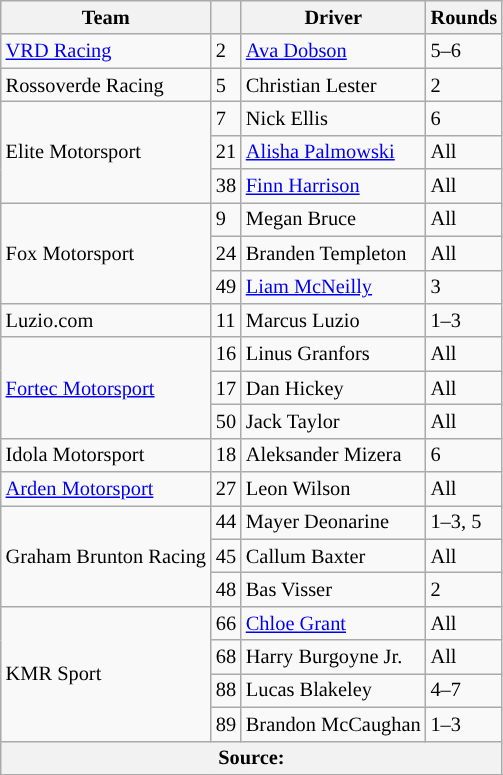<table class="wikitable" style="font-size: 85%;">
<tr>
<th>Team</th>
<th></th>
<th>Driver</th>
<th>Rounds</th>
</tr>
<tr>
<td nowrap> <a href='#'>VRD Racing</a></td>
<td>2</td>
<td> <a href='#'>Ava Dobson</a></td>
<td>5–6</td>
</tr>
<tr>
<td> Rossoverde Racing</td>
<td>5</td>
<td> Christian Lester</td>
<td>2</td>
</tr>
<tr>
<td rowspan=3> Elite Motorsport</td>
<td>7</td>
<td> Nick Ellis</td>
<td>6</td>
</tr>
<tr>
<td>21</td>
<td> <a href='#'>Alisha Palmowski</a></td>
<td>All</td>
</tr>
<tr>
<td>38</td>
<td> <a href='#'>Finn Harrison</a></td>
<td>All</td>
</tr>
<tr>
<td rowspan=3> Fox Motorsport</td>
<td>9</td>
<td> Megan Bruce</td>
<td>All</td>
</tr>
<tr>
<td>24</td>
<td nowrap> Branden Templeton</td>
<td>All</td>
</tr>
<tr>
<td>49</td>
<td> <a href='#'>Liam McNeilly</a></td>
<td>3</td>
</tr>
<tr>
<td> Luzio.com</td>
<td>11</td>
<td> Marcus Luzio</td>
<td>1–3</td>
</tr>
<tr>
<td rowspan=3> <a href='#'>Fortec Motorsport</a></td>
<td>16</td>
<td> Linus Granfors</td>
<td>All</td>
</tr>
<tr>
<td>17</td>
<td> Dan Hickey</td>
<td>All</td>
</tr>
<tr>
<td>50</td>
<td> Jack Taylor</td>
<td>All</td>
</tr>
<tr>
<td> Idola Motorsport</td>
<td>18</td>
<td> Aleksander Mizera</td>
<td>6</td>
</tr>
<tr>
<td> <a href='#'>Arden Motorsport</a></td>
<td>27</td>
<td> Leon Wilson</td>
<td>All</td>
</tr>
<tr>
<td rowspan=3> Graham Brunton Racing</td>
<td>44</td>
<td> Mayer Deonarine</td>
<td>1–3, 5</td>
</tr>
<tr>
<td>45</td>
<td> Callum Baxter</td>
<td>All</td>
</tr>
<tr>
<td>48</td>
<td> Bas Visser</td>
<td>2</td>
</tr>
<tr>
<td rowspan="4"> KMR Sport</td>
<td>66</td>
<td> <a href='#'>Chloe Grant</a></td>
<td>All</td>
</tr>
<tr>
<td>68</td>
<td> Harry Burgoyne Jr.</td>
<td>All</td>
</tr>
<tr>
<td>88</td>
<td> Lucas Blakeley</td>
<td>4–7</td>
</tr>
<tr>
<td>89</td>
<td nowrap> Brandon McCaughan</td>
<td>1–3</td>
</tr>
<tr>
<th colspan=4>Source:</th>
</tr>
<tr>
</tr>
</table>
